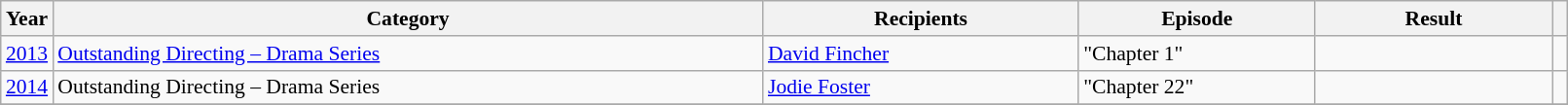<table class="wikitable plainrowheaders" style="font-size: 90%" width=85%>
<tr>
<th scope="col" style="width:2%;">Year</th>
<th scope="col" style="width:45%;">Category</th>
<th scope="col" style="width:20%;">Recipients</th>
<th scope="col" style="width:15%;">Episode</th>
<th scope="col" style="width:15%;">Result</th>
<th scope="col" class="unsortable" style="width:1%;"></th>
</tr>
<tr>
<td style="text-align:center;"><a href='#'>2013</a></td>
<td><a href='#'>Outstanding Directing – Drama Series</a></td>
<td><a href='#'>David Fincher</a></td>
<td>"Chapter 1"</td>
<td></td>
<td style="text-align:center;"></td>
</tr>
<tr>
<td style="text-align:center;"><a href='#'>2014</a></td>
<td>Outstanding Directing – Drama Series</td>
<td><a href='#'>Jodie Foster</a></td>
<td>"Chapter 22"</td>
<td></td>
<td style="text-align:center;"></td>
</tr>
<tr>
</tr>
</table>
